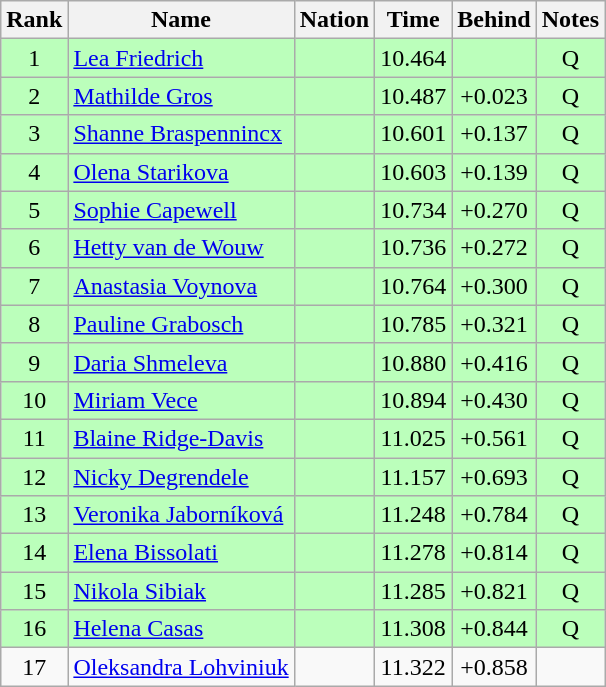<table class="wikitable sortable" style="text-align:center">
<tr>
<th>Rank</th>
<th>Name</th>
<th>Nation</th>
<th>Time</th>
<th>Behind</th>
<th>Notes</th>
</tr>
<tr bgcolor=bbffbb>
<td>1</td>
<td align=left><a href='#'>Lea Friedrich</a></td>
<td align=left></td>
<td>10.464</td>
<td></td>
<td>Q</td>
</tr>
<tr bgcolor=bbffbb>
<td>2</td>
<td align=left><a href='#'>Mathilde Gros</a></td>
<td align=left></td>
<td>10.487</td>
<td>+0.023</td>
<td>Q</td>
</tr>
<tr bgcolor=bbffbb>
<td>3</td>
<td align=left><a href='#'>Shanne Braspennincx</a></td>
<td align=left></td>
<td>10.601</td>
<td>+0.137</td>
<td>Q</td>
</tr>
<tr bgcolor=bbffbb>
<td>4</td>
<td align=left><a href='#'>Olena Starikova</a></td>
<td align=left></td>
<td>10.603</td>
<td>+0.139</td>
<td>Q</td>
</tr>
<tr bgcolor=bbffbb>
<td>5</td>
<td align=left><a href='#'>Sophie Capewell</a></td>
<td align=left></td>
<td>10.734</td>
<td>+0.270</td>
<td>Q</td>
</tr>
<tr bgcolor=bbffbb>
<td>6</td>
<td align=left><a href='#'>Hetty van de Wouw</a></td>
<td align=left></td>
<td>10.736</td>
<td>+0.272</td>
<td>Q</td>
</tr>
<tr bgcolor=bbffbb>
<td>7</td>
<td align=left><a href='#'>Anastasia Voynova</a></td>
<td align=left></td>
<td>10.764</td>
<td>+0.300</td>
<td>Q</td>
</tr>
<tr bgcolor=bbffbb>
<td>8</td>
<td align=left><a href='#'>Pauline Grabosch</a></td>
<td align=left></td>
<td>10.785</td>
<td>+0.321</td>
<td>Q</td>
</tr>
<tr bgcolor=bbffbb>
<td>9</td>
<td align=left><a href='#'>Daria Shmeleva</a></td>
<td align=left></td>
<td>10.880</td>
<td>+0.416</td>
<td>Q</td>
</tr>
<tr bgcolor=bbffbb>
<td>10</td>
<td align=left><a href='#'>Miriam Vece</a></td>
<td align=left></td>
<td>10.894</td>
<td>+0.430</td>
<td>Q</td>
</tr>
<tr bgcolor=bbffbb>
<td>11</td>
<td align=left><a href='#'>Blaine Ridge-Davis</a></td>
<td align=left></td>
<td>11.025</td>
<td>+0.561</td>
<td>Q</td>
</tr>
<tr bgcolor=bbffbb>
<td>12</td>
<td align=left><a href='#'>Nicky Degrendele</a></td>
<td align=left></td>
<td>11.157</td>
<td>+0.693</td>
<td>Q</td>
</tr>
<tr bgcolor=bbffbb>
<td>13</td>
<td align=left><a href='#'>Veronika Jaborníková</a></td>
<td align=left></td>
<td>11.248</td>
<td>+0.784</td>
<td>Q</td>
</tr>
<tr bgcolor=bbffbb>
<td>14</td>
<td align=left><a href='#'>Elena Bissolati</a></td>
<td align=left></td>
<td>11.278</td>
<td>+0.814</td>
<td>Q</td>
</tr>
<tr bgcolor=bbffbb>
<td>15</td>
<td align=left><a href='#'>Nikola Sibiak</a></td>
<td align=left></td>
<td>11.285</td>
<td>+0.821</td>
<td>Q</td>
</tr>
<tr bgcolor=bbffbb>
<td>16</td>
<td align=left><a href='#'>Helena Casas</a></td>
<td align=left></td>
<td>11.308</td>
<td>+0.844</td>
<td>Q</td>
</tr>
<tr>
<td>17</td>
<td align=left><a href='#'>Oleksandra Lohviniuk</a></td>
<td align=left></td>
<td>11.322</td>
<td>+0.858</td>
<td></td>
</tr>
</table>
